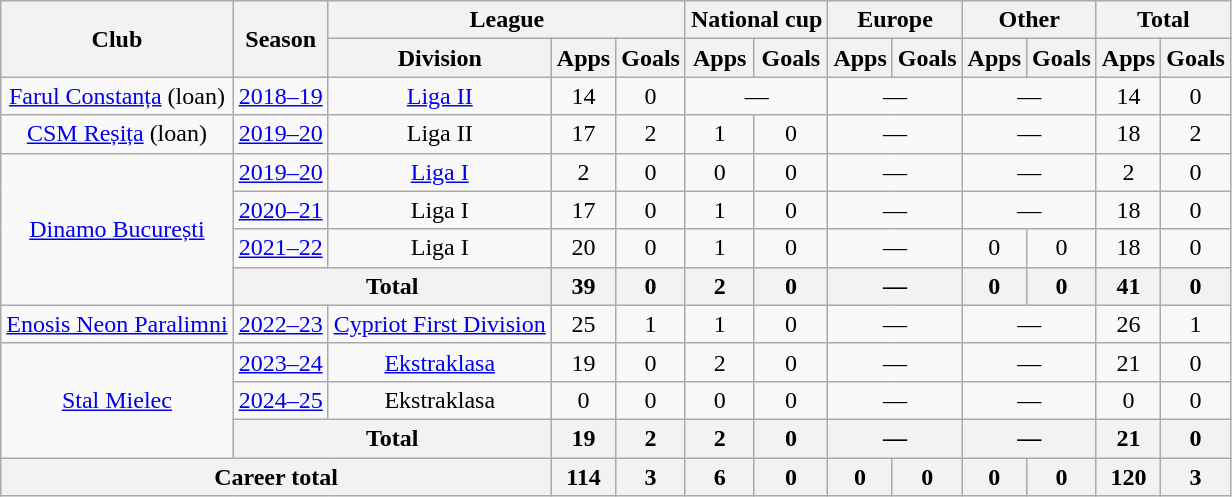<table class="wikitable" style="text-align: center;">
<tr>
<th rowspan="2">Club</th>
<th rowspan="2">Season</th>
<th colspan="3">League</th>
<th colspan="2">National cup</th>
<th colspan="2">Europe</th>
<th colspan="2">Other</th>
<th colspan="2">Total</th>
</tr>
<tr>
<th>Division</th>
<th>Apps</th>
<th>Goals</th>
<th>Apps</th>
<th>Goals</th>
<th>Apps</th>
<th>Goals</th>
<th>Apps</th>
<th>Goals</th>
<th>Apps</th>
<th>Goals</th>
</tr>
<tr>
<td><a href='#'>Farul Constanța</a> (loan)</td>
<td><a href='#'>2018–19</a></td>
<td><a href='#'>Liga II</a></td>
<td>14</td>
<td>0</td>
<td colspan="2">—</td>
<td colspan="2">—</td>
<td colspan="2">—</td>
<td>14</td>
<td>0</td>
</tr>
<tr>
<td><a href='#'>CSM Reșița</a> (loan)</td>
<td><a href='#'>2019–20</a></td>
<td>Liga II</td>
<td>17</td>
<td>2</td>
<td>1</td>
<td>0</td>
<td colspan="2">—</td>
<td colspan="2">—</td>
<td>18</td>
<td>2</td>
</tr>
<tr>
<td rowspan="4"><a href='#'>Dinamo București</a></td>
<td><a href='#'>2019–20</a></td>
<td><a href='#'>Liga I</a></td>
<td>2</td>
<td>0</td>
<td>0</td>
<td>0</td>
<td colspan="2">—</td>
<td colspan="2">—</td>
<td>2</td>
<td>0</td>
</tr>
<tr>
<td><a href='#'>2020–21</a></td>
<td>Liga I</td>
<td>17</td>
<td>0</td>
<td>1</td>
<td>0</td>
<td colspan="2">—</td>
<td colspan="2">—</td>
<td>18</td>
<td>0</td>
</tr>
<tr>
<td><a href='#'>2021–22</a></td>
<td>Liga I</td>
<td>20</td>
<td>0</td>
<td>1</td>
<td>0</td>
<td colspan="2">—</td>
<td>0</td>
<td>0</td>
<td>18</td>
<td>0</td>
</tr>
<tr>
<th colspan="2">Total</th>
<th>39</th>
<th>0</th>
<th>2</th>
<th>0</th>
<th colspan="2">—</th>
<th>0</th>
<th>0</th>
<th>41</th>
<th>0</th>
</tr>
<tr>
<td><a href='#'>Enosis Neon Paralimni</a></td>
<td><a href='#'>2022–23</a></td>
<td><a href='#'>Cypriot First Division</a></td>
<td>25</td>
<td>1</td>
<td>1</td>
<td>0</td>
<td colspan="2">—</td>
<td colspan="2">—</td>
<td>26</td>
<td>1</td>
</tr>
<tr>
<td rowspan="3"><a href='#'>Stal Mielec</a></td>
<td><a href='#'>2023–24</a></td>
<td><a href='#'>Ekstraklasa</a></td>
<td>19</td>
<td>0</td>
<td>2</td>
<td>0</td>
<td colspan="2">—</td>
<td colspan="2">—</td>
<td>21</td>
<td>0</td>
</tr>
<tr>
<td><a href='#'>2024–25</a></td>
<td>Ekstraklasa</td>
<td>0</td>
<td>0</td>
<td>0</td>
<td>0</td>
<td colspan="2">—</td>
<td colspan="2">—</td>
<td>0</td>
<td>0</td>
</tr>
<tr>
<th colspan="2">Total</th>
<th>19</th>
<th>2</th>
<th>2</th>
<th>0</th>
<th colspan="2">—</th>
<th colspan="2">—</th>
<th>21</th>
<th>0</th>
</tr>
<tr>
<th colspan="3">Career total</th>
<th>114</th>
<th>3</th>
<th>6</th>
<th>0</th>
<th>0</th>
<th>0</th>
<th>0</th>
<th>0</th>
<th>120</th>
<th>3</th>
</tr>
</table>
